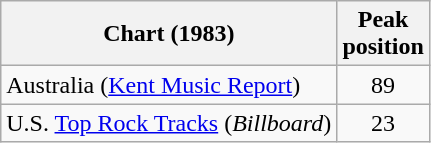<table class="wikitable sortable">
<tr>
<th>Chart (1983)</th>
<th>Peak<br>position</th>
</tr>
<tr>
<td>Australia (<a href='#'>Kent Music Report</a>)</td>
<td style="text-align:center;">89</td>
</tr>
<tr>
<td>U.S. <a href='#'>Top Rock Tracks</a> (<em>Billboard</em>)</td>
<td style="text-align:center;">23</td>
</tr>
</table>
